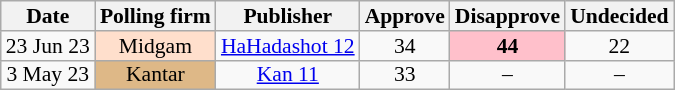<table class="wikitable sortable" style="text-align:center; font-size:90%; line-height:13px">
<tr>
<th>Date</th>
<th>Polling firm</th>
<th>Publisher</th>
<th>Approve</th>
<th>Disapprove</th>
<th>Undecided</th>
</tr>
<tr>
<td data-sort-value=2023-06-23>23 Jun 23</td>
<td style=background:#FFDFCC>Midgam</td>
<td><a href='#'>HaHadashot 12</a></td>
<td>34</td>
<td style=background:pink><strong>44</strong></td>
<td>22</td>
</tr>
<tr>
<td data-sort-value=2023-05-03>3 May 23</td>
<td style=background:burlywood>Kantar</td>
<td><a href='#'>Kan 11</a></td>
<td>33</td>
<td>–</td>
<td>–</td>
</tr>
</table>
